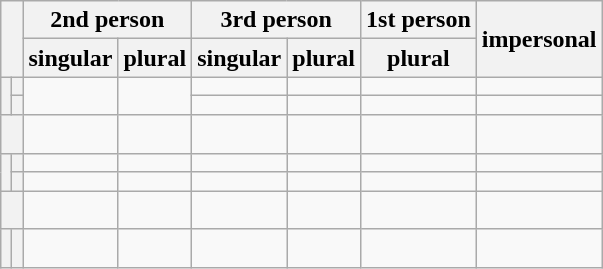<table class="wikitable">
<tr>
<th rowspan="2" colspan="2"></th>
<th colspan="2">2nd person</th>
<th colspan="2">3rd person</th>
<th>1st person</th>
<th rowspan="2">impersonal</th>
</tr>
<tr>
<th>singular</th>
<th>plural</th>
<th>singular</th>
<th>plural</th>
<th>plural</th>
</tr>
<tr>
<th rowspan="2"><br></th>
<th></th>
<td rowspan="2"></td>
<td rowspan="2"></td>
<td></td>
<td></td>
<td></td>
<td></td>
</tr>
<tr>
<th></th>
<td></td>
<td></td>
<td></td>
<td></td>
</tr>
<tr>
<th colspan="2"><br></th>
<td></td>
<td></td>
<td></td>
<td></td>
<td></td>
<td></td>
</tr>
<tr>
<th rowspan="2"><br></th>
<th></th>
<td></td>
<td></td>
<td></td>
<td></td>
<td></td>
<td></td>
</tr>
<tr>
<th></th>
<td></td>
<td></td>
<td></td>
<td></td>
<td></td>
<td></td>
</tr>
<tr>
<th colspan="2"><br></th>
<td></td>
<td></td>
<td></td>
<td></td>
<td></td>
<td></td>
</tr>
<tr>
<th><br></th>
<th></th>
<td></td>
<td></td>
<td></td>
<td></td>
<td></td>
<td></td>
</tr>
</table>
